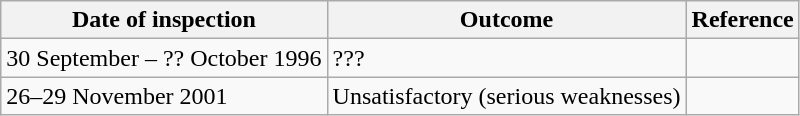<table class="wikitable">
<tr>
<th>Date of inspection</th>
<th>Outcome</th>
<th>Reference</th>
</tr>
<tr>
<td>30 September – ?? October 1996</td>
<td>???</td>
<td> </td>
</tr>
<tr>
<td>26–29 November 2001</td>
<td>Unsatisfactory (serious weaknesses)</td>
<td></td>
</tr>
</table>
